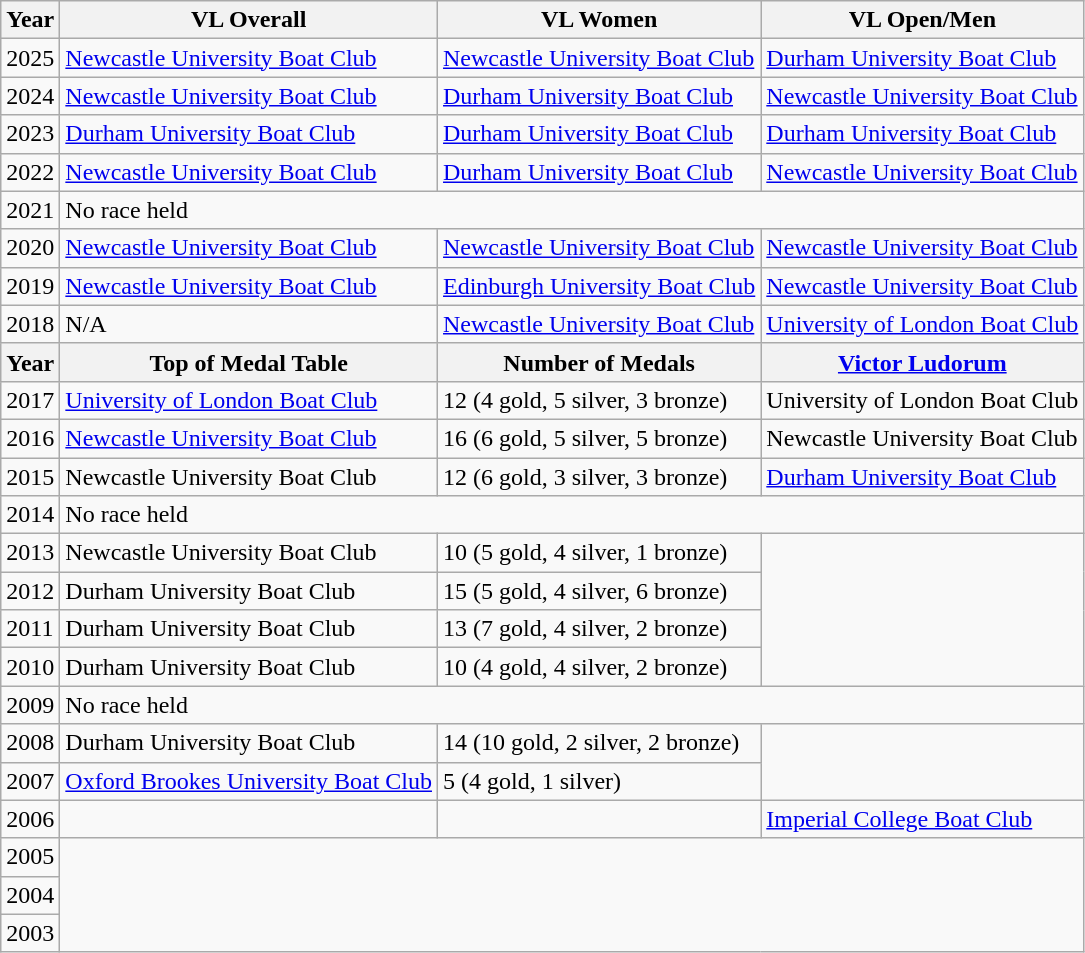<table class="wikitable sortable">
<tr>
<th>Year</th>
<th>VL Overall</th>
<th>VL Women</th>
<th>VL Open/Men</th>
</tr>
<tr>
<td>2025</td>
<td><a href='#'>Newcastle University Boat Club</a></td>
<td><a href='#'>Newcastle University Boat Club</a></td>
<td><a href='#'>Durham University Boat Club</a></td>
</tr>
<tr>
<td>2024</td>
<td><a href='#'>Newcastle University Boat Club</a></td>
<td><a href='#'>Durham University Boat Club</a></td>
<td><a href='#'>Newcastle University Boat Club</a></td>
</tr>
<tr>
<td>2023</td>
<td><a href='#'>Durham University Boat Club</a></td>
<td><a href='#'>Durham University Boat Club</a></td>
<td><a href='#'>Durham University Boat Club</a></td>
</tr>
<tr>
<td>2022</td>
<td><a href='#'>Newcastle University Boat Club</a></td>
<td><a href='#'>Durham University Boat Club</a></td>
<td><a href='#'>Newcastle University Boat Club</a></td>
</tr>
<tr>
<td>2021</td>
<td colspan=3>No race held</td>
</tr>
<tr>
<td>2020</td>
<td><a href='#'>Newcastle University Boat Club</a></td>
<td><a href='#'>Newcastle University Boat Club</a></td>
<td><a href='#'>Newcastle University Boat Club</a></td>
</tr>
<tr>
<td>2019</td>
<td><a href='#'>Newcastle University Boat Club</a></td>
<td><a href='#'>Edinburgh University Boat Club</a></td>
<td><a href='#'>Newcastle University Boat Club</a></td>
</tr>
<tr>
<td>2018</td>
<td>N/A</td>
<td><a href='#'>Newcastle University Boat Club</a></td>
<td><a href='#'>University of London Boat Club</a></td>
</tr>
<tr>
<th>Year</th>
<th>Top of Medal Table</th>
<th>Number of Medals</th>
<th><a href='#'>Victor Ludorum</a></th>
</tr>
<tr>
<td>2017</td>
<td><a href='#'>University of London Boat Club</a></td>
<td>12 (4 gold, 5 silver, 3 bronze)</td>
<td>University of London Boat Club</td>
</tr>
<tr>
<td>2016</td>
<td><a href='#'>Newcastle University Boat Club</a></td>
<td>16 (6 gold, 5 silver, 5 bronze)</td>
<td>Newcastle University Boat Club</td>
</tr>
<tr>
<td>2015</td>
<td>Newcastle University Boat Club</td>
<td>12 (6 gold, 3 silver, 3 bronze)</td>
<td><a href='#'>Durham University Boat Club</a></td>
</tr>
<tr>
<td>2014</td>
<td colspan=3>No race held</td>
</tr>
<tr>
<td>2013</td>
<td>Newcastle University Boat Club</td>
<td>10 (5 gold, 4 silver, 1 bronze)</td>
</tr>
<tr>
<td>2012</td>
<td>Durham University Boat Club</td>
<td>15 (5 gold, 4 silver, 6 bronze)</td>
</tr>
<tr>
<td>2011</td>
<td>Durham University Boat Club</td>
<td>13 (7 gold, 4 silver, 2 bronze)</td>
</tr>
<tr>
<td>2010</td>
<td>Durham University Boat Club</td>
<td>10 (4 gold, 4 silver, 2 bronze)</td>
</tr>
<tr>
<td>2009</td>
<td colspan=3>No race held</td>
</tr>
<tr>
<td>2008</td>
<td>Durham University Boat Club</td>
<td>14 (10 gold, 2 silver, 2 bronze)</td>
</tr>
<tr>
<td>2007</td>
<td><a href='#'>Oxford Brookes University Boat Club</a></td>
<td>5 (4 gold, 1 silver)</td>
</tr>
<tr>
<td>2006</td>
<td></td>
<td></td>
<td><a href='#'>Imperial College Boat Club</a></td>
</tr>
<tr>
<td>2005</td>
</tr>
<tr>
<td>2004</td>
</tr>
<tr>
<td>2003</td>
</tr>
</table>
